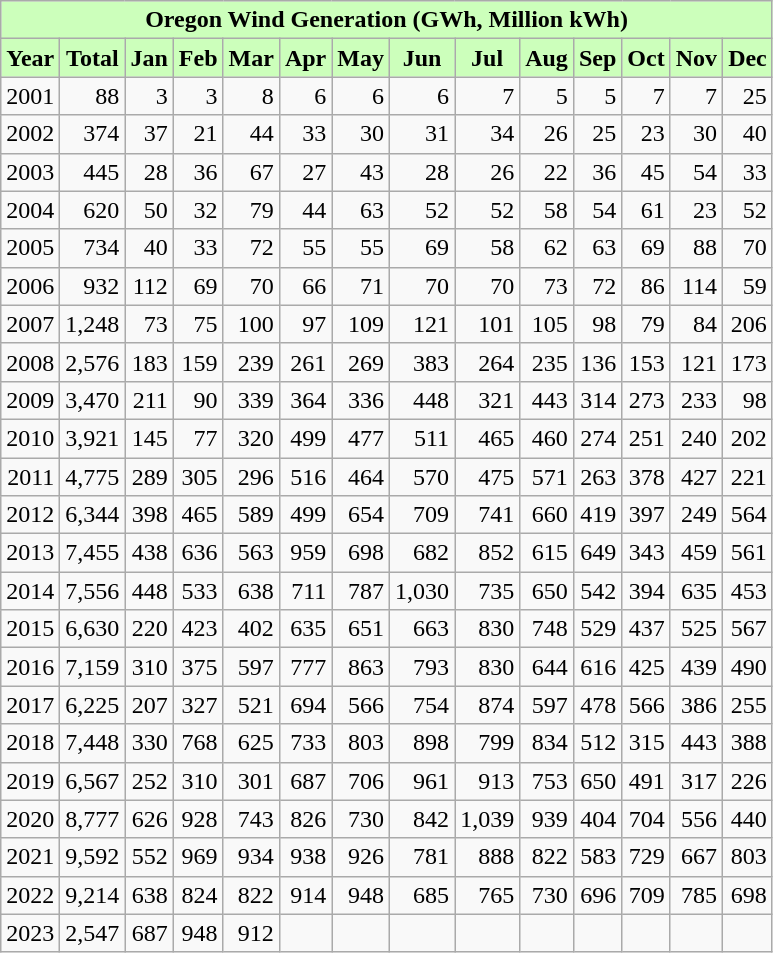<table class="wikitable" style="text-align:right;">
<tr>
<th colspan="14" style="background:#cfb;">Oregon Wind Generation (GWh, Million kWh)</th>
</tr>
<tr>
<th style="background:#cfb;">Year</th>
<th style="background:#cfb;">Total</th>
<th style="background:#cfb;">Jan</th>
<th style="background:#cfb;">Feb</th>
<th style="background:#cfb;">Mar</th>
<th style="background:#cfb;">Apr</th>
<th style="background:#cfb;">May</th>
<th style="background:#cfb;">Jun</th>
<th style="background:#cfb;">Jul</th>
<th style="background:#cfb;">Aug</th>
<th style="background:#cfb;">Sep</th>
<th style="background:#cfb;">Oct</th>
<th style="background:#cfb;">Nov</th>
<th style="background:#cfb;">Dec</th>
</tr>
<tr align=right>
<td>2001</td>
<td>88</td>
<td>3</td>
<td>3</td>
<td>8</td>
<td>6</td>
<td>6</td>
<td>6</td>
<td>7</td>
<td>5</td>
<td>5</td>
<td>7</td>
<td>7</td>
<td>25</td>
</tr>
<tr align=right>
<td>2002</td>
<td>374</td>
<td>37</td>
<td>21</td>
<td>44</td>
<td>33</td>
<td>30</td>
<td>31</td>
<td>34</td>
<td>26</td>
<td>25</td>
<td>23</td>
<td>30</td>
<td>40</td>
</tr>
<tr align=right>
<td>2003</td>
<td>445</td>
<td>28</td>
<td>36</td>
<td>67</td>
<td>27</td>
<td>43</td>
<td>28</td>
<td>26</td>
<td>22</td>
<td>36</td>
<td>45</td>
<td>54</td>
<td>33</td>
</tr>
<tr align=right>
<td>2004</td>
<td>620</td>
<td>50</td>
<td>32</td>
<td>79</td>
<td>44</td>
<td>63</td>
<td>52</td>
<td>52</td>
<td>58</td>
<td>54</td>
<td>61</td>
<td>23</td>
<td>52</td>
</tr>
<tr align=right>
<td>2005</td>
<td>734</td>
<td>40</td>
<td>33</td>
<td>72</td>
<td>55</td>
<td>55</td>
<td>69</td>
<td>58</td>
<td>62</td>
<td>63</td>
<td>69</td>
<td>88</td>
<td>70</td>
</tr>
<tr align=right>
<td>2006</td>
<td>932</td>
<td>112</td>
<td>69</td>
<td>70</td>
<td>66</td>
<td>71</td>
<td>70</td>
<td>70</td>
<td>73</td>
<td>72</td>
<td>86</td>
<td>114</td>
<td>59</td>
</tr>
<tr align=right>
<td>2007</td>
<td>1,248</td>
<td>73</td>
<td>75</td>
<td>100</td>
<td>97</td>
<td>109</td>
<td>121</td>
<td>101</td>
<td>105</td>
<td>98</td>
<td>79</td>
<td>84</td>
<td>206</td>
</tr>
<tr align=right>
<td>2008</td>
<td>2,576</td>
<td>183</td>
<td>159</td>
<td>239</td>
<td>261</td>
<td>269</td>
<td>383</td>
<td>264</td>
<td>235</td>
<td>136</td>
<td>153</td>
<td>121</td>
<td>173</td>
</tr>
<tr align=right>
<td>2009</td>
<td>3,470</td>
<td>211</td>
<td>90</td>
<td>339</td>
<td>364</td>
<td>336</td>
<td>448</td>
<td>321</td>
<td>443</td>
<td>314</td>
<td>273</td>
<td>233</td>
<td>98</td>
</tr>
<tr align=right>
<td>2010</td>
<td>3,921</td>
<td>145</td>
<td>77</td>
<td>320</td>
<td>499</td>
<td>477</td>
<td>511</td>
<td>465</td>
<td>460</td>
<td>274</td>
<td>251</td>
<td>240</td>
<td>202</td>
</tr>
<tr align=right>
<td>2011</td>
<td>4,775</td>
<td>289</td>
<td>305</td>
<td>296</td>
<td>516</td>
<td>464</td>
<td>570</td>
<td>475</td>
<td>571</td>
<td>263</td>
<td>378</td>
<td>427</td>
<td>221</td>
</tr>
<tr align=right>
<td>2012</td>
<td>6,344</td>
<td>398</td>
<td>465</td>
<td>589</td>
<td>499</td>
<td>654</td>
<td>709</td>
<td>741</td>
<td>660</td>
<td>419</td>
<td>397</td>
<td>249</td>
<td>564</td>
</tr>
<tr align=right>
<td>2013</td>
<td>7,455</td>
<td>438</td>
<td>636</td>
<td>563</td>
<td>959</td>
<td>698</td>
<td>682</td>
<td>852</td>
<td>615</td>
<td>649</td>
<td>343</td>
<td>459</td>
<td>561</td>
</tr>
<tr align=right>
<td>2014</td>
<td>7,556</td>
<td>448</td>
<td>533</td>
<td>638</td>
<td>711</td>
<td>787</td>
<td>1,030</td>
<td>735</td>
<td>650</td>
<td>542</td>
<td>394</td>
<td>635</td>
<td>453</td>
</tr>
<tr align=right>
<td>2015</td>
<td>6,630</td>
<td>220</td>
<td>423</td>
<td>402</td>
<td>635</td>
<td>651</td>
<td>663</td>
<td>830</td>
<td>748</td>
<td>529</td>
<td>437</td>
<td>525</td>
<td>567</td>
</tr>
<tr align=right>
<td>2016</td>
<td>7,159</td>
<td>310</td>
<td>375</td>
<td>597</td>
<td>777</td>
<td>863</td>
<td>793</td>
<td>830</td>
<td>644</td>
<td>616</td>
<td>425</td>
<td>439</td>
<td>490</td>
</tr>
<tr align=right>
<td>2017</td>
<td>6,225</td>
<td>207</td>
<td>327</td>
<td>521</td>
<td>694</td>
<td>566</td>
<td>754</td>
<td>874</td>
<td>597</td>
<td>478</td>
<td>566</td>
<td>386</td>
<td>255</td>
</tr>
<tr align=right>
<td>2018</td>
<td>7,448</td>
<td>330</td>
<td>768</td>
<td>625</td>
<td>733</td>
<td>803</td>
<td>898</td>
<td>799</td>
<td>834</td>
<td>512</td>
<td>315</td>
<td>443</td>
<td>388</td>
</tr>
<tr align=right>
<td>2019</td>
<td>6,567</td>
<td>252</td>
<td>310</td>
<td>301</td>
<td>687</td>
<td>706</td>
<td>961</td>
<td>913</td>
<td>753</td>
<td>650</td>
<td>491</td>
<td>317</td>
<td>226</td>
</tr>
<tr align=right>
<td>2020</td>
<td>8,777</td>
<td>626</td>
<td>928</td>
<td>743</td>
<td>826</td>
<td>730</td>
<td>842</td>
<td>1,039</td>
<td>939</td>
<td>404</td>
<td>704</td>
<td>556</td>
<td>440</td>
</tr>
<tr align=right>
<td>2021</td>
<td>9,592</td>
<td>552</td>
<td>969</td>
<td>934</td>
<td>938</td>
<td>926</td>
<td>781</td>
<td>888</td>
<td>822</td>
<td>583</td>
<td>729</td>
<td>667</td>
<td>803</td>
</tr>
<tr align=right>
<td>2022</td>
<td>9,214</td>
<td>638</td>
<td>824</td>
<td>822</td>
<td>914</td>
<td>948</td>
<td>685</td>
<td>765</td>
<td>730</td>
<td>696</td>
<td>709</td>
<td>785</td>
<td>698</td>
</tr>
<tr align=right>
<td>2023</td>
<td>2,547</td>
<td>687</td>
<td>948</td>
<td>912</td>
<td></td>
<td></td>
<td></td>
<td></td>
<td></td>
<td></td>
<td></td>
<td></td>
<td></td>
</tr>
</table>
